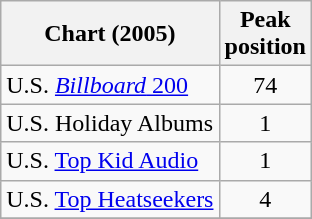<table class="wikitable">
<tr>
<th>Chart (2005)</th>
<th>Peak<br>position</th>
</tr>
<tr>
<td>U.S. <a href='#'><em>Billboard</em> 200</a></td>
<td align="center">74</td>
</tr>
<tr>
<td>U.S. Holiday Albums</td>
<td align="center">1</td>
</tr>
<tr>
<td>U.S. <a href='#'>Top Kid Audio</a></td>
<td align="center">1</td>
</tr>
<tr>
<td>U.S. <a href='#'>Top Heatseekers</a></td>
<td align="center">4</td>
</tr>
<tr>
</tr>
</table>
